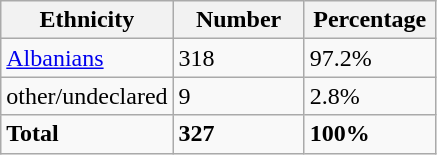<table class="wikitable">
<tr>
<th width="100px">Ethnicity</th>
<th width="80px">Number</th>
<th width="80px">Percentage</th>
</tr>
<tr>
<td><a href='#'>Albanians</a></td>
<td>318</td>
<td>97.2%</td>
</tr>
<tr>
<td>other/undeclared</td>
<td>9</td>
<td>2.8%</td>
</tr>
<tr>
<td><strong>Total</strong></td>
<td><strong>327</strong></td>
<td><strong>100%</strong></td>
</tr>
</table>
